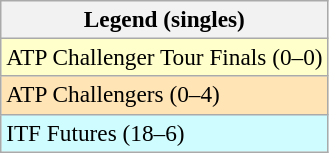<table class=wikitable style=font-size:97%>
<tr>
<th>Legend (singles)</th>
</tr>
<tr bgcolor=ffffcc>
<td>ATP Challenger Tour Finals (0–0)</td>
</tr>
<tr bgcolor=moccasin>
<td>ATP Challengers (0–4)</td>
</tr>
<tr bgcolor=CFFCFF>
<td>ITF Futures (18–6)</td>
</tr>
</table>
